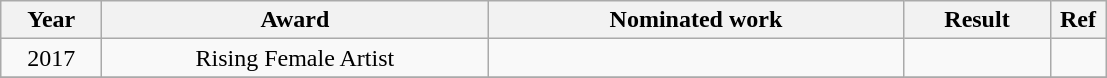<table class="wikitable">
<tr>
<th width=60>Year</th>
<th style="width:250px;">Award</th>
<th style="width:270px;">Nominated work</th>
<th width="90">Result</th>
<th width="30">Ref</th>
</tr>
<tr align="center">
<td>2017</td>
<td>Rising Female Artist</td>
<td></td>
<td></td>
<td></td>
</tr>
<tr>
</tr>
</table>
